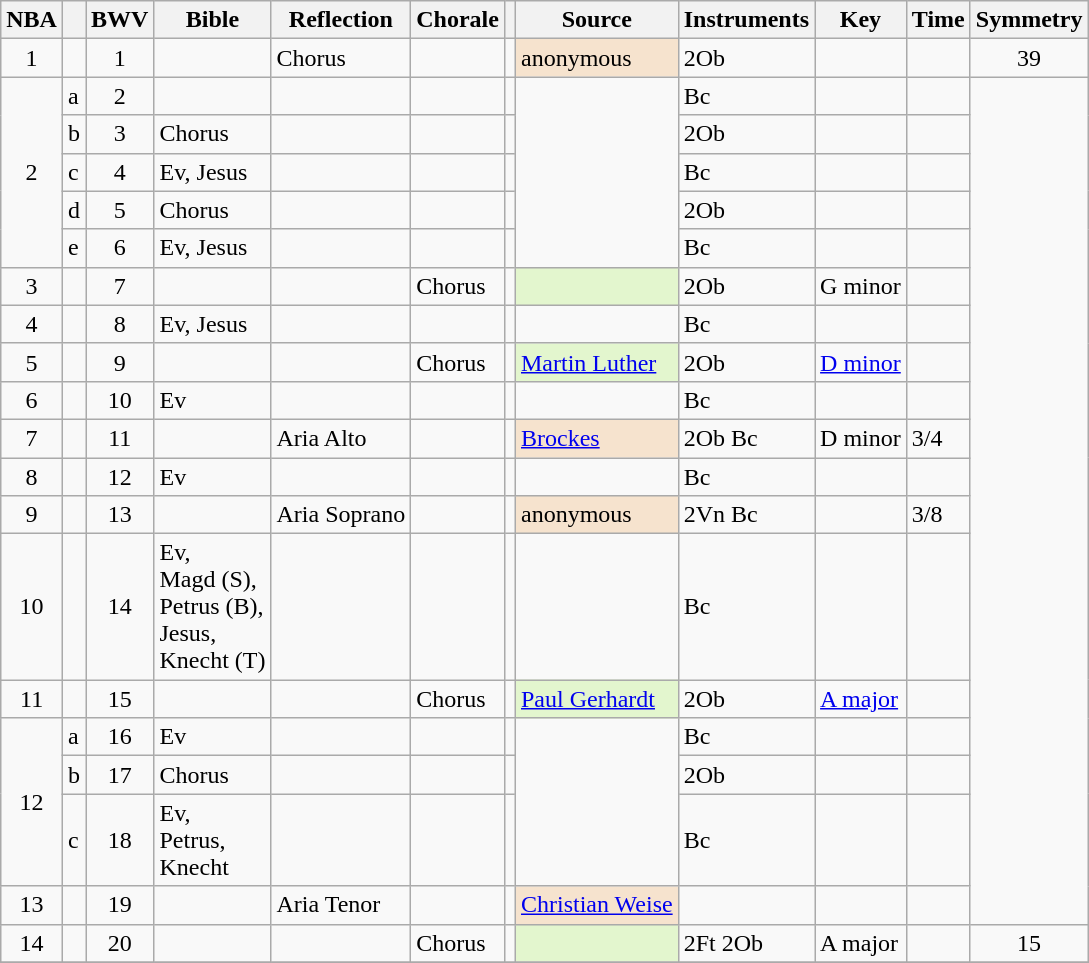<table class="wikitable">
<tr>
<th scope="col">NBA</th>
<th scope="col"></th>
<th scope="col">BWV</th>
<th scope="col">Bible</th>
<th scope="col">Reflection</th>
<th scope="col">Chorale</th>
<th scope="col"></th>
<th scope="col">Source</th>
<th scope="col">Instruments</th>
<th scope="col">Key</th>
<th scope="col">Time</th>
<th scope="col">Symmetry</th>
</tr>
<tr id="1">
<td style="text-align:center">1</td>
<td></td>
<td style="text-align:center">1</td>
<td></td>
<td>Chorus</td>
<td></td>
<td></td>
<td style="background: #F6E3CE;">anonymous</td>
<td>2Ob </td>
<td></td>
<td></td>
<td style="text-align:center">39</td>
</tr>
<tr id="2">
<td rowspan="5" style="text-align:center">2</td>
<td>a</td>
<td style="text-align:center">2</td>
<td></td>
<td></td>
<td></td>
<td></td>
<td rowspan="5"></td>
<td>Bc</td>
<td></td>
<td></td>
</tr>
<tr>
<td>b</td>
<td style="text-align:center">3</td>
<td>Chorus</td>
<td></td>
<td></td>
<td></td>
<td>2Ob </td>
<td></td>
<td></td>
</tr>
<tr>
<td>c</td>
<td style="text-align:center">4</td>
<td>Ev, Jesus</td>
<td></td>
<td></td>
<td></td>
<td>Bc</td>
<td></td>
<td></td>
</tr>
<tr>
<td>d</td>
<td style="text-align:center">5</td>
<td>Chorus</td>
<td></td>
<td></td>
<td></td>
<td>2Ob </td>
<td></td>
<td></td>
</tr>
<tr>
<td>e</td>
<td style="text-align:center">6</td>
<td>Ev, Jesus</td>
<td></td>
<td></td>
<td></td>
<td>Bc</td>
<td></td>
<td></td>
</tr>
<tr id="3">
<td style="text-align:center">3</td>
<td></td>
<td style="text-align:center">7</td>
<td></td>
<td></td>
<td>Chorus</td>
<td></td>
<td style="background: #E3F6CE;"></td>
<td>2Ob </td>
<td>G minor</td>
<td></td>
</tr>
<tr id="4">
<td style="text-align:center">4</td>
<td></td>
<td style="text-align:center">8</td>
<td>Ev, Jesus</td>
<td></td>
<td></td>
<td></td>
<td></td>
<td>Bc</td>
<td></td>
<td></td>
</tr>
<tr id="5">
<td style="text-align:center">5</td>
<td></td>
<td style="text-align:center">9</td>
<td></td>
<td></td>
<td>Chorus</td>
<td></td>
<td style="background: #E3F6CE;"><a href='#'>Martin Luther</a></td>
<td>2Ob </td>
<td><a href='#'>D minor</a></td>
<td></td>
</tr>
<tr id="6">
<td style="text-align:center">6</td>
<td></td>
<td style="text-align:center">10</td>
<td>Ev</td>
<td></td>
<td></td>
<td></td>
<td></td>
<td>Bc</td>
<td></td>
<td></td>
</tr>
<tr id="7">
<td style="text-align:center">7</td>
<td></td>
<td style="text-align:center">11</td>
<td></td>
<td>Aria Alto</td>
<td></td>
<td></td>
<td style="background: #F6E3CE;"><a href='#'>Brockes</a></td>
<td>2Ob Bc</td>
<td>D minor</td>
<td>3/4</td>
</tr>
<tr id="8">
<td style="text-align:center">8</td>
<td></td>
<td style="text-align:center">12</td>
<td>Ev</td>
<td></td>
<td></td>
<td></td>
<td></td>
<td>Bc</td>
<td></td>
<td></td>
</tr>
<tr id="9">
<td style="text-align:center">9</td>
<td></td>
<td style="text-align:center">13</td>
<td></td>
<td>Aria Soprano</td>
<td></td>
<td></td>
<td style="background: #F6E3CE;">anonymous</td>
<td>2Vn Bc</td>
<td></td>
<td>3/8</td>
</tr>
<tr id="10">
<td style="text-align:center">10</td>
<td></td>
<td style="text-align:center">14</td>
<td>Ev,<br> Magd (S),<br> Petrus (B),<br> Jesus,<br> Knecht (T)</td>
<td></td>
<td></td>
<td></td>
<td></td>
<td>Bc</td>
<td></td>
<td></td>
</tr>
<tr id="11">
<td style="text-align:center">11</td>
<td></td>
<td style="text-align:center">15</td>
<td></td>
<td></td>
<td>Chorus</td>
<td></td>
<td style="background: #E3F6CE;"><a href='#'>Paul Gerhardt</a></td>
<td>2Ob </td>
<td><a href='#'>A major</a></td>
<td></td>
</tr>
<tr id="12">
<td rowspan="3" style="text-align:center">12</td>
<td>a</td>
<td style="text-align:center">16</td>
<td>Ev</td>
<td></td>
<td></td>
<td></td>
<td rowspan="3"><br> </td>
<td>Bc</td>
<td></td>
<td></td>
</tr>
<tr>
<td>b</td>
<td style="text-align:center">17</td>
<td>Chorus</td>
<td></td>
<td></td>
<td></td>
<td>2Ob </td>
<td></td>
<td></td>
</tr>
<tr>
<td>c</td>
<td style="text-align:center">18</td>
<td>Ev,<br> Petrus,<br> Knecht</td>
<td></td>
<td></td>
<td></td>
<td>Bc</td>
<td></td>
<td></td>
</tr>
<tr id="13">
<td style="text-align:center">13</td>
<td></td>
<td style="text-align:center">19</td>
<td></td>
<td>Aria Tenor</td>
<td></td>
<td></td>
<td style="background: #F6E3CE;"><a href='#'>Christian Weise</a></td>
<td></td>
<td></td>
<td></td>
</tr>
<tr id="14">
<td style="text-align:center">14</td>
<td></td>
<td style="text-align:center">20</td>
<td></td>
<td></td>
<td>Chorus</td>
<td></td>
<td style="background: #E3F6CE;"></td>
<td>2Ft 2Ob </td>
<td>A major</td>
<td></td>
<td style="text-align:center">15</td>
</tr>
<tr>
</tr>
</table>
